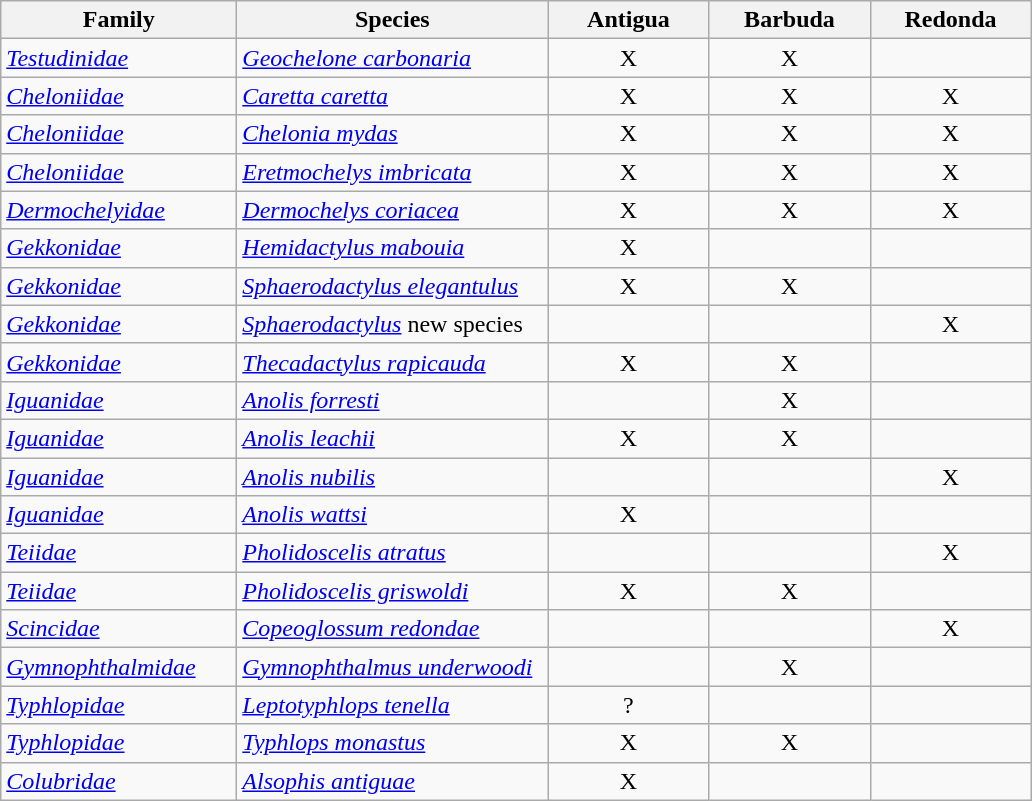<table class="wikitable sortable">
<tr>
<th width=150px>Family</th>
<th width=200px>Species</th>
<th width=100px>Antigua</th>
<th width=100px>Barbuda</th>
<th width=100px>Redonda</th>
</tr>
<tr>
<td><em><a href='#'>Testudinidae</a></em></td>
<td><em><a href='#'>Geochelone carbonaria</a></em></td>
<td align=center>X</td>
<td align=center>X</td>
<td></td>
</tr>
<tr>
<td><em><a href='#'>Cheloniidae</a></em></td>
<td><em><a href='#'>Caretta caretta</a></em></td>
<td align=center>X</td>
<td align=center>X</td>
<td align=center>X</td>
</tr>
<tr>
<td><em><a href='#'>Cheloniidae</a></em></td>
<td><em><a href='#'>Chelonia mydas</a></em></td>
<td align=center>X</td>
<td align=center>X</td>
<td align=center>X</td>
</tr>
<tr>
<td><em><a href='#'>Cheloniidae</a></em></td>
<td><em><a href='#'>Eretmochelys imbricata</a></em></td>
<td align=center>X</td>
<td align=center>X</td>
<td align=center>X</td>
</tr>
<tr>
<td><em><a href='#'>Dermochelyidae</a></em></td>
<td><em><a href='#'>Dermochelys coriacea</a></em></td>
<td align=center>X</td>
<td align=center>X</td>
<td align=center>X</td>
</tr>
<tr>
<td><em><a href='#'>Gekkonidae</a></em></td>
<td><em><a href='#'>Hemidactylus mabouia</a></em></td>
<td align=center>X</td>
<td></td>
<td></td>
</tr>
<tr>
<td><em><a href='#'>Gekkonidae</a></em></td>
<td><em><a href='#'>Sphaerodactylus elegantulus</a></em></td>
<td align=center>X</td>
<td align=center>X</td>
<td></td>
</tr>
<tr>
<td><em><a href='#'>Gekkonidae</a></em></td>
<td><em><a href='#'>Sphaerodactylus</a></em> new species</td>
<td></td>
<td></td>
<td align=center>X</td>
</tr>
<tr>
<td><em><a href='#'>Gekkonidae</a></em></td>
<td><em><a href='#'>Thecadactylus rapicauda</a></em></td>
<td align=center>X</td>
<td align=center>X</td>
<td></td>
</tr>
<tr>
<td><em><a href='#'>Iguanidae</a></em></td>
<td><em><a href='#'>Anolis forresti</a></em></td>
<td></td>
<td align=center>X</td>
<td></td>
</tr>
<tr>
<td><em><a href='#'>Iguanidae</a></em></td>
<td><em><a href='#'>Anolis leachii</a></em></td>
<td align=center>X</td>
<td align=center>X</td>
<td></td>
</tr>
<tr>
<td><em><a href='#'>Iguanidae</a></em></td>
<td><em><a href='#'>Anolis nubilis</a></em></td>
<td></td>
<td></td>
<td align=center>X</td>
</tr>
<tr>
<td><em><a href='#'>Iguanidae</a></em></td>
<td><em><a href='#'>Anolis wattsi</a></em></td>
<td align=center>X</td>
<td></td>
<td></td>
</tr>
<tr>
<td><em><a href='#'>Teiidae</a></em></td>
<td><em><a href='#'>Pholidoscelis atratus</a></em></td>
<td></td>
<td></td>
<td align=center>X</td>
</tr>
<tr>
<td><em><a href='#'>Teiidae</a></em></td>
<td><em><a href='#'>Pholidoscelis griswoldi</a></em></td>
<td align=center>X</td>
<td align=center>X</td>
<td></td>
</tr>
<tr>
<td><em><a href='#'>Scincidae</a></em></td>
<td><em><a href='#'>Copeoglossum redondae</a></em></td>
<td></td>
<td></td>
<td align=center>X</td>
</tr>
<tr>
<td><em><a href='#'>Gymnophthalmidae</a></em></td>
<td><em><a href='#'>Gymnophthalmus underwoodi</a></em></td>
<td></td>
<td align=center>X</td>
<td></td>
</tr>
<tr>
<td><em><a href='#'>Typhlopidae</a></em></td>
<td><em><a href='#'>Leptotyphlops tenella</a></em></td>
<td align=center>?</td>
<td></td>
<td></td>
</tr>
<tr>
<td><em><a href='#'>Typhlopidae</a></em></td>
<td><em><a href='#'>Typhlops monastus</a></em></td>
<td align=center>X</td>
<td align=center>X</td>
<td></td>
</tr>
<tr>
<td><em><a href='#'>Colubridae</a></em></td>
<td><em><a href='#'>Alsophis antiguae</a></em></td>
<td align=center>X</td>
<td></td>
<td></td>
</tr>
</table>
